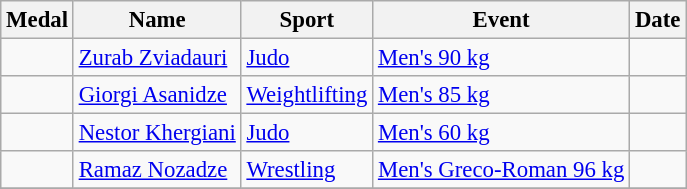<table class="wikitable" style="font-size:95%">
<tr>
<th>Medal</th>
<th>Name</th>
<th>Sport</th>
<th>Event</th>
<th>Date</th>
</tr>
<tr>
<td></td>
<td><a href='#'>Zurab Zviadauri</a></td>
<td><a href='#'>Judo</a></td>
<td><a href='#'>Men's 90 kg</a></td>
<td></td>
</tr>
<tr>
<td></td>
<td><a href='#'>Giorgi Asanidze</a></td>
<td><a href='#'>Weightlifting</a></td>
<td><a href='#'>Men's 85 kg</a></td>
<td></td>
</tr>
<tr>
<td></td>
<td><a href='#'>Nestor Khergiani</a></td>
<td><a href='#'>Judo</a></td>
<td><a href='#'>Men's 60 kg</a></td>
<td></td>
</tr>
<tr>
<td></td>
<td><a href='#'>Ramaz Nozadze</a></td>
<td><a href='#'>Wrestling</a></td>
<td><a href='#'>Men's Greco-Roman 96 kg</a></td>
<td></td>
</tr>
<tr>
</tr>
</table>
